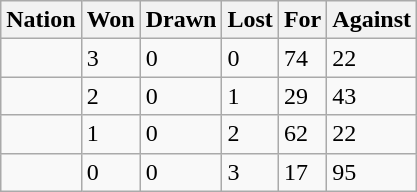<table class="wikitable">
<tr>
<th>Nation</th>
<th>Won</th>
<th>Drawn</th>
<th>Lost</th>
<th>For</th>
<th>Against</th>
</tr>
<tr>
<td></td>
<td>3</td>
<td>0</td>
<td>0</td>
<td>74</td>
<td>22</td>
</tr>
<tr>
<td></td>
<td>2</td>
<td>0</td>
<td>1</td>
<td>29</td>
<td>43</td>
</tr>
<tr>
<td></td>
<td>1</td>
<td>0</td>
<td>2</td>
<td>62</td>
<td>22</td>
</tr>
<tr>
<td></td>
<td>0</td>
<td>0</td>
<td>3</td>
<td>17</td>
<td>95</td>
</tr>
</table>
